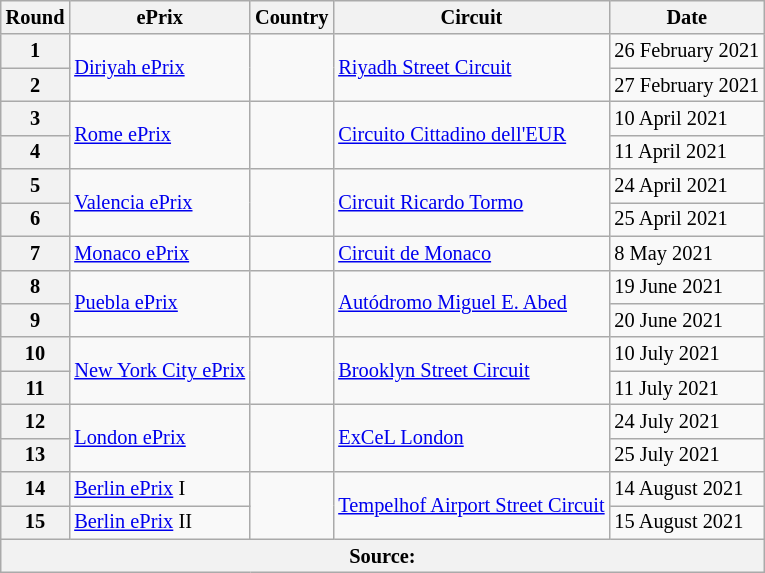<table class="wikitable" style="font-size: 85%;">
<tr>
<th>Round</th>
<th>ePrix</th>
<th>Country</th>
<th>Circuit</th>
<th>Date</th>
</tr>
<tr>
<th>1</th>
<td rowspan=2><a href='#'>Diriyah ePrix</a></td>
<td rowspan=2></td>
<td rowspan=2><a href='#'>Riyadh Street Circuit</a></td>
<td>26 February 2021</td>
</tr>
<tr>
<th>2</th>
<td>27 February 2021</td>
</tr>
<tr>
<th>3</th>
<td rowspan=2><a href='#'>Rome ePrix</a></td>
<td rowspan=2></td>
<td rowspan=2><a href='#'>Circuito Cittadino dell'EUR</a></td>
<td>10 April 2021</td>
</tr>
<tr>
<th>4</th>
<td>11 April 2021</td>
</tr>
<tr>
<th>5</th>
<td rowspan=2><a href='#'>Valencia ePrix</a></td>
<td rowspan=2></td>
<td rowspan=2><a href='#'>Circuit Ricardo Tormo</a></td>
<td>24 April 2021</td>
</tr>
<tr>
<th>6</th>
<td>25 April 2021</td>
</tr>
<tr>
<th>7</th>
<td><a href='#'>Monaco ePrix</a></td>
<td></td>
<td><a href='#'>Circuit de Monaco</a></td>
<td>8 May 2021</td>
</tr>
<tr>
<th>8</th>
<td rowspan=2><a href='#'>Puebla ePrix</a></td>
<td rowspan=2></td>
<td rowspan=2><a href='#'>Autódromo Miguel E. Abed</a></td>
<td>19 June 2021</td>
</tr>
<tr>
<th>9</th>
<td>20 June 2021</td>
</tr>
<tr>
<th>10</th>
<td rowspan=2><a href='#'>New York City ePrix</a></td>
<td rowspan=2></td>
<td rowspan=2><a href='#'>Brooklyn Street Circuit</a></td>
<td>10 July 2021</td>
</tr>
<tr>
<th>11</th>
<td>11 July 2021</td>
</tr>
<tr>
<th>12</th>
<td rowspan=2><a href='#'>London ePrix</a></td>
<td rowspan=2></td>
<td rowspan=2><a href='#'>ExCeL London</a></td>
<td>24 July 2021</td>
</tr>
<tr>
<th>13</th>
<td>25 July 2021</td>
</tr>
<tr>
<th>14</th>
<td><a href='#'>Berlin ePrix</a> I</td>
<td rowspan=2></td>
<td rowspan=2><a href='#'>Tempelhof Airport Street Circuit</a></td>
<td>14 August 2021</td>
</tr>
<tr>
<th>15</th>
<td><a href='#'>Berlin ePrix</a> II</td>
<td>15 August 2021</td>
</tr>
<tr>
<th colspan="5">Source:</th>
</tr>
</table>
